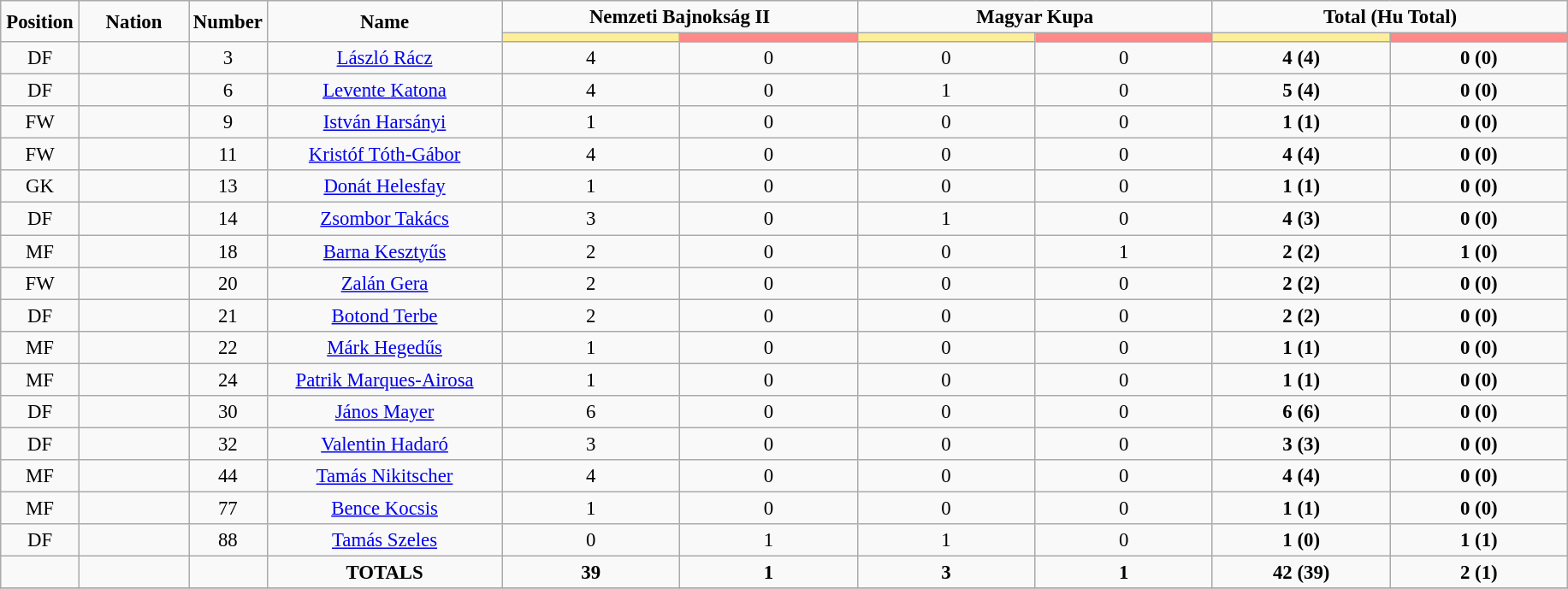<table class="wikitable" style="font-size: 95%; text-align: center;">
<tr>
<td rowspan="2" width="5%" align="center"><strong>Position</strong></td>
<td rowspan="2" width="7%" align="center"><strong>Nation</strong></td>
<td rowspan="2" width="5%" align="center"><strong>Number</strong></td>
<td rowspan="2" width="15%" align="center"><strong>Name</strong></td>
<td colspan="2" align="center"><strong>Nemzeti Bajnokság II</strong></td>
<td colspan="2" align="center"><strong>Magyar Kupa</strong></td>
<td colspan="2" align="center"><strong>Total (Hu Total)</strong></td>
</tr>
<tr>
<th width=60 style="background: #FFEE99"></th>
<th width=60 style="background: #FF8888"></th>
<th width=60 style="background: #FFEE99"></th>
<th width=60 style="background: #FF8888"></th>
<th width=60 style="background: #FFEE99"></th>
<th width=60 style="background: #FF8888"></th>
</tr>
<tr>
<td>DF</td>
<td></td>
<td>3</td>
<td><a href='#'>László Rácz</a></td>
<td>4</td>
<td>0</td>
<td>0</td>
<td>0</td>
<td><strong>4 (4)</strong></td>
<td><strong>0 (0)</strong></td>
</tr>
<tr>
<td>DF</td>
<td></td>
<td>6</td>
<td><a href='#'>Levente Katona</a></td>
<td>4</td>
<td>0</td>
<td>1</td>
<td>0</td>
<td><strong>5 (4)</strong></td>
<td><strong>0 (0)</strong></td>
</tr>
<tr>
<td>FW</td>
<td></td>
<td>9</td>
<td><a href='#'>István Harsányi</a></td>
<td>1</td>
<td>0</td>
<td>0</td>
<td>0</td>
<td><strong>1 (1)</strong></td>
<td><strong>0 (0)</strong></td>
</tr>
<tr>
<td>FW</td>
<td></td>
<td>11</td>
<td><a href='#'>Kristóf Tóth-Gábor</a></td>
<td>4</td>
<td>0</td>
<td>0</td>
<td>0</td>
<td><strong>4 (4)</strong></td>
<td><strong>0 (0)</strong></td>
</tr>
<tr>
<td>GK</td>
<td></td>
<td>13</td>
<td><a href='#'>Donát Helesfay</a></td>
<td>1</td>
<td>0</td>
<td>0</td>
<td>0</td>
<td><strong>1 (1)</strong></td>
<td><strong>0 (0)</strong></td>
</tr>
<tr>
<td>DF</td>
<td></td>
<td>14</td>
<td><a href='#'>Zsombor Takács</a></td>
<td>3</td>
<td>0</td>
<td>1</td>
<td>0</td>
<td><strong>4 (3)</strong></td>
<td><strong>0 (0)</strong></td>
</tr>
<tr>
<td>MF</td>
<td></td>
<td>18</td>
<td><a href='#'>Barna Kesztyűs</a></td>
<td>2</td>
<td>0</td>
<td>0</td>
<td>1</td>
<td><strong>2 (2)</strong></td>
<td><strong>1 (0)</strong></td>
</tr>
<tr>
<td>FW</td>
<td></td>
<td>20</td>
<td><a href='#'>Zalán Gera</a></td>
<td>2</td>
<td>0</td>
<td>0</td>
<td>0</td>
<td><strong>2 (2)</strong></td>
<td><strong>0 (0)</strong></td>
</tr>
<tr>
<td>DF</td>
<td></td>
<td>21</td>
<td><a href='#'>Botond Terbe</a></td>
<td>2</td>
<td>0</td>
<td>0</td>
<td>0</td>
<td><strong>2 (2)</strong></td>
<td><strong>0 (0)</strong></td>
</tr>
<tr>
<td>MF</td>
<td></td>
<td>22</td>
<td><a href='#'>Márk Hegedűs</a></td>
<td>1</td>
<td>0</td>
<td>0</td>
<td>0</td>
<td><strong>1 (1)</strong></td>
<td><strong>0 (0)</strong></td>
</tr>
<tr>
<td>MF</td>
<td></td>
<td>24</td>
<td><a href='#'>Patrik Marques-Airosa</a></td>
<td>1</td>
<td>0</td>
<td>0</td>
<td>0</td>
<td><strong>1 (1)</strong></td>
<td><strong>0 (0)</strong></td>
</tr>
<tr>
<td>DF</td>
<td></td>
<td>30</td>
<td><a href='#'>János Mayer</a></td>
<td>6</td>
<td>0</td>
<td>0</td>
<td>0</td>
<td><strong>6 (6)</strong></td>
<td><strong>0 (0)</strong></td>
</tr>
<tr>
<td>DF</td>
<td></td>
<td>32</td>
<td><a href='#'>Valentin Hadaró</a></td>
<td>3</td>
<td>0</td>
<td>0</td>
<td>0</td>
<td><strong>3 (3)</strong></td>
<td><strong>0 (0)</strong></td>
</tr>
<tr>
<td>MF</td>
<td></td>
<td>44</td>
<td><a href='#'>Tamás Nikitscher</a></td>
<td>4</td>
<td>0</td>
<td>0</td>
<td>0</td>
<td><strong>4 (4)</strong></td>
<td><strong>0 (0)</strong></td>
</tr>
<tr>
<td>MF</td>
<td></td>
<td>77</td>
<td><a href='#'>Bence Kocsis</a></td>
<td>1</td>
<td>0</td>
<td>0</td>
<td>0</td>
<td><strong>1 (1)</strong></td>
<td><strong>0 (0)</strong></td>
</tr>
<tr>
<td>DF</td>
<td></td>
<td>88</td>
<td><a href='#'>Tamás Szeles</a></td>
<td>0</td>
<td>1</td>
<td>1</td>
<td>0</td>
<td><strong>1 (0)</strong></td>
<td><strong>1 (1)</strong></td>
</tr>
<tr>
<td></td>
<td></td>
<td></td>
<td><strong>TOTALS</strong></td>
<td><strong>39</strong></td>
<td><strong>1</strong></td>
<td><strong>3</strong></td>
<td><strong>1</strong></td>
<td><strong>42 (39)</strong></td>
<td><strong>2 (1)</strong></td>
</tr>
<tr>
</tr>
</table>
